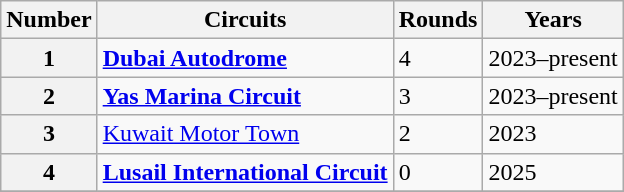<table class="wikitable" style="text-align=center">
<tr>
<th>Number</th>
<th>Circuits</th>
<th>Rounds</th>
<th>Years</th>
</tr>
<tr>
<th>1</th>
<td> <strong><a href='#'>Dubai Autodrome</a></strong></td>
<td>4</td>
<td>2023–present</td>
</tr>
<tr>
<th>2</th>
<td> <strong><a href='#'>Yas Marina Circuit</a></strong></td>
<td>3</td>
<td>2023–present</td>
</tr>
<tr>
<th>3</th>
<td> <a href='#'>Kuwait Motor Town</a></td>
<td>2</td>
<td>2023</td>
</tr>
<tr>
<th>4</th>
<td> <strong><a href='#'>Lusail International Circuit</a></strong></td>
<td>0</td>
<td>2025</td>
</tr>
<tr>
</tr>
</table>
